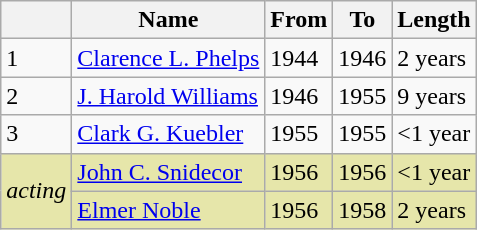<table class="wikitable">
<tr>
<th></th>
<th>Name</th>
<th>From</th>
<th>To</th>
<th>Length</th>
</tr>
<tr>
<td>1</td>
<td><a href='#'>Clarence L. Phelps</a></td>
<td>1944</td>
<td>1946</td>
<td>2 years</td>
</tr>
<tr>
<td>2</td>
<td><a href='#'>J. Harold Williams</a></td>
<td>1946</td>
<td>1955</td>
<td>9 years</td>
</tr>
<tr>
<td>3</td>
<td><a href='#'>Clark G. Kuebler</a></td>
<td>1955</td>
<td>1955</td>
<td><1 year</td>
</tr>
<tr bgcolor="#e6e6aa">
<td rowspan="2"><em>acting</em></td>
<td><a href='#'>John C. Snidecor</a></td>
<td>1956</td>
<td>1956</td>
<td><1 year</td>
</tr>
<tr bgcolor="#e6e6aa">
<td><a href='#'>Elmer Noble</a></td>
<td>1956</td>
<td>1958</td>
<td>2 years</td>
</tr>
</table>
